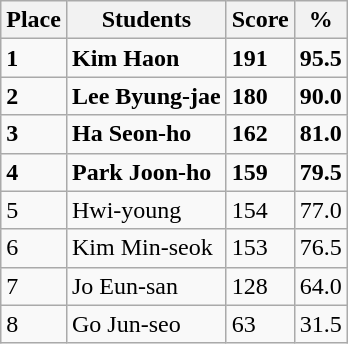<table class="wikitable">
<tr>
<th>Place</th>
<th>Students</th>
<th>Score</th>
<th>%</th>
</tr>
<tr>
<td><strong>1</strong></td>
<td><strong>Kim Haon</strong></td>
<td><strong>191</strong></td>
<td><strong>95.5</strong></td>
</tr>
<tr>
<td><strong>2</strong></td>
<td><strong>Lee Byung-jae</strong></td>
<td><strong>180</strong></td>
<td><strong>90.0</strong></td>
</tr>
<tr>
<td><strong>3</strong></td>
<td><strong>Ha Seon-ho</strong></td>
<td><strong>162</strong></td>
<td><strong>81.0</strong></td>
</tr>
<tr>
<td><strong>4</strong></td>
<td><strong>Park Joon-ho</strong></td>
<td><strong>159</strong></td>
<td><strong>79.5</strong></td>
</tr>
<tr>
<td>5</td>
<td>Hwi-young</td>
<td>154</td>
<td>77.0</td>
</tr>
<tr>
<td>6</td>
<td>Kim Min-seok</td>
<td>153</td>
<td>76.5</td>
</tr>
<tr>
<td>7</td>
<td>Jo Eun-san</td>
<td>128</td>
<td>64.0</td>
</tr>
<tr>
<td>8</td>
<td>Go Jun-seo</td>
<td>63</td>
<td>31.5</td>
</tr>
</table>
